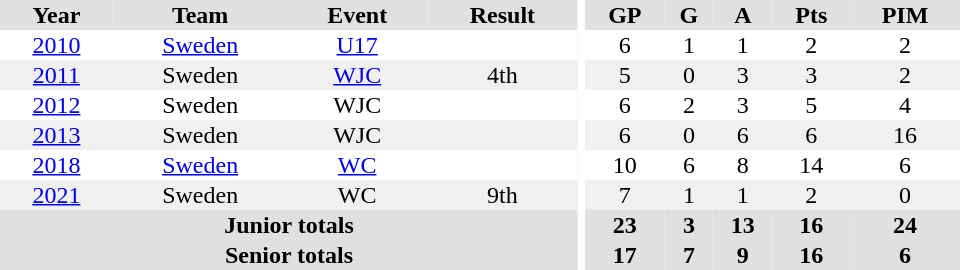<table border="0" cellpadding="1" cellspacing="0" ID="Table3" style="text-align:center; width:40em;">
<tr bgcolor="#e0e0e0">
<th>Year</th>
<th>Team</th>
<th>Event</th>
<th>Result</th>
<th rowspan="99" bgcolor="#ffffff"></th>
<th>GP</th>
<th>G</th>
<th>A</th>
<th>Pts</th>
<th>PIM</th>
</tr>
<tr>
<td><a href='#'>2010</a></td>
<td><a href='#'>Sweden</a></td>
<td><a href='#'>U17</a></td>
<td></td>
<td>6</td>
<td>1</td>
<td>1</td>
<td>2</td>
<td>2</td>
</tr>
<tr bgcolor="#f0f0f0">
<td><a href='#'>2011</a></td>
<td>Sweden</td>
<td><a href='#'>WJC</a></td>
<td>4th</td>
<td>5</td>
<td>0</td>
<td>3</td>
<td>3</td>
<td>2</td>
</tr>
<tr>
<td><a href='#'>2012</a></td>
<td>Sweden</td>
<td>WJC</td>
<td></td>
<td>6</td>
<td>2</td>
<td>3</td>
<td>5</td>
<td>4</td>
</tr>
<tr bgcolor="#f0f0f0">
<td><a href='#'>2013</a></td>
<td>Sweden</td>
<td>WJC</td>
<td></td>
<td>6</td>
<td>0</td>
<td>6</td>
<td>6</td>
<td>16</td>
</tr>
<tr>
<td><a href='#'>2018</a></td>
<td><a href='#'>Sweden</a></td>
<td><a href='#'>WC</a></td>
<td></td>
<td>10</td>
<td>6</td>
<td>8</td>
<td>14</td>
<td>6</td>
</tr>
<tr bgcolor="#f0f0f0">
<td><a href='#'>2021</a></td>
<td>Sweden</td>
<td>WC</td>
<td>9th</td>
<td>7</td>
<td>1</td>
<td>1</td>
<td>2</td>
<td>0</td>
</tr>
<tr bgcolor="#e0e0e0">
<th colspan="4">Junior totals</th>
<th>23</th>
<th>3</th>
<th>13</th>
<th>16</th>
<th>24</th>
</tr>
<tr bgcolor="#e0e0e0">
<th colspan="4">Senior totals</th>
<th>17</th>
<th>7</th>
<th>9</th>
<th>16</th>
<th>6</th>
</tr>
</table>
